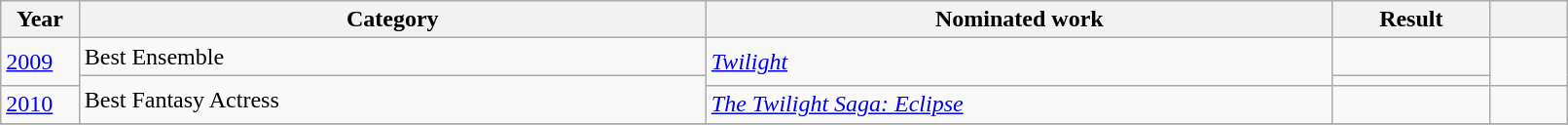<table class="wikitable" style="width:85%;">
<tr>
<th width=5%>Year</th>
<th style="width:40%;">Category</th>
<th style="width:40%;">Nominated work</th>
<th style="width:10%;">Result</th>
<th width=5%></th>
</tr>
<tr>
<td rowspan="2"><a href='#'>2009</a></td>
<td>Best Ensemble</td>
<td rowspan="2"><em><a href='#'>Twilight</a></em></td>
<td></td>
<td rowspan="2"></td>
</tr>
<tr>
<td rowspan="2">Best Fantasy Actress</td>
<td></td>
</tr>
<tr>
<td><a href='#'>2010</a></td>
<td><em><a href='#'>The Twilight Saga: Eclipse</a></em></td>
<td></td>
<td></td>
</tr>
<tr>
</tr>
</table>
